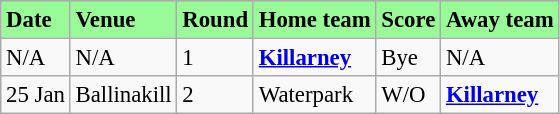<table class="wikitable" style=" float:left; margin:0.5em auto; font-size:95%">
<tr bgcolor="#98FB98">
<td><strong>Date</strong></td>
<td><strong>Venue</strong></td>
<td><strong>Round</strong></td>
<td><strong>Home team</strong></td>
<td><strong>Score</strong></td>
<td><strong>Away team</strong></td>
</tr>
<tr>
<td>N/A</td>
<td>N/A</td>
<td>1</td>
<td><strong><a href='#'>Killarney</a></strong></td>
<td>Bye</td>
<td>N/A</td>
</tr>
<tr>
<td>25 Jan</td>
<td>Ballinakill</td>
<td>2</td>
<td>Waterpark</td>
<td>W/O</td>
<td><strong><a href='#'>Killarney</a></strong></td>
</tr>
</table>
